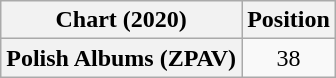<table class="wikitable sortable plainrowheaders" style="text-align:center">
<tr>
<th scope="col">Chart (2020)</th>
<th scope="col">Position</th>
</tr>
<tr>
<th scope="row">Polish Albums (ZPAV)</th>
<td>38</td>
</tr>
</table>
